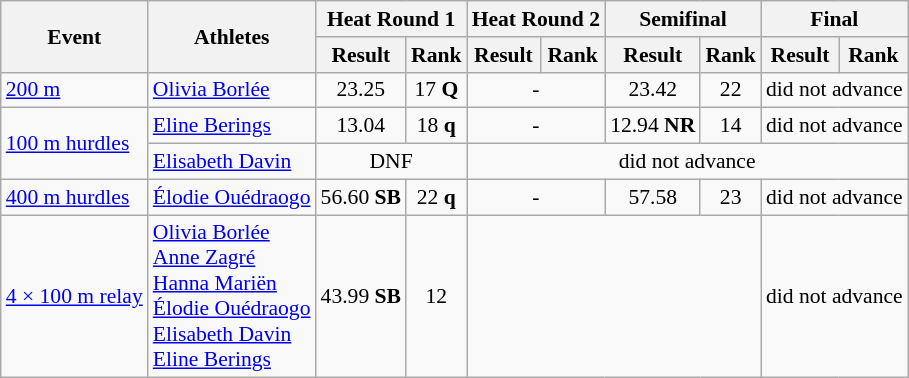<table class="wikitable" border="1" style="font-size:90%">
<tr>
<th rowspan="2">Event</th>
<th rowspan="2">Athletes</th>
<th colspan="2">Heat Round 1</th>
<th colspan="2">Heat Round 2</th>
<th colspan="2">Semifinal</th>
<th colspan="2">Final</th>
</tr>
<tr>
<th>Result</th>
<th>Rank</th>
<th>Result</th>
<th>Rank</th>
<th>Result</th>
<th>Rank</th>
<th>Result</th>
<th>Rank</th>
</tr>
<tr>
<td><a href='#'>200 m</a></td>
<td><a href='#'>Olivia Borlée</a></td>
<td align=center>23.25</td>
<td align=center>17 <strong>Q</strong></td>
<td align=center colspan=2>-</td>
<td align=center>23.42</td>
<td align=center>22</td>
<td align=center colspan=2>did not advance</td>
</tr>
<tr>
<td rowspan=2><a href='#'>100 m hurdles</a></td>
<td><a href='#'>Eline Berings</a></td>
<td align=center>13.04</td>
<td align=center>18 <strong>q</strong></td>
<td align=center colspan=2>-</td>
<td align=center>12.94 <strong>NR</strong></td>
<td align=center>14</td>
<td align=center colspan=2>did not advance</td>
</tr>
<tr>
<td><a href='#'>Elisabeth Davin</a></td>
<td align=center colspan=2>DNF</td>
<td align=center colspan=6>did not advance</td>
</tr>
<tr>
<td><a href='#'>400 m hurdles</a></td>
<td><a href='#'>Élodie Ouédraogo</a></td>
<td align=center>56.60 <strong>SB</strong></td>
<td align=center>22 <strong>q</strong></td>
<td align=center colspan=2>-</td>
<td align=center>57.58</td>
<td align=center>23</td>
<td align=center colspan=2>did not advance</td>
</tr>
<tr>
<td><a href='#'>4 × 100 m relay</a></td>
<td><a href='#'>Olivia Borlée</a><br><a href='#'>Anne Zagré</a><br><a href='#'>Hanna Mariën</a><br><a href='#'>Élodie Ouédraogo</a><br><a href='#'>Elisabeth Davin</a><br><a href='#'>Eline Berings</a></td>
<td align=center>43.99 <strong>SB</strong></td>
<td align=center>12</td>
<td align=center colspan=4></td>
<td align=center colspan=2>did not advance</td>
</tr>
</table>
